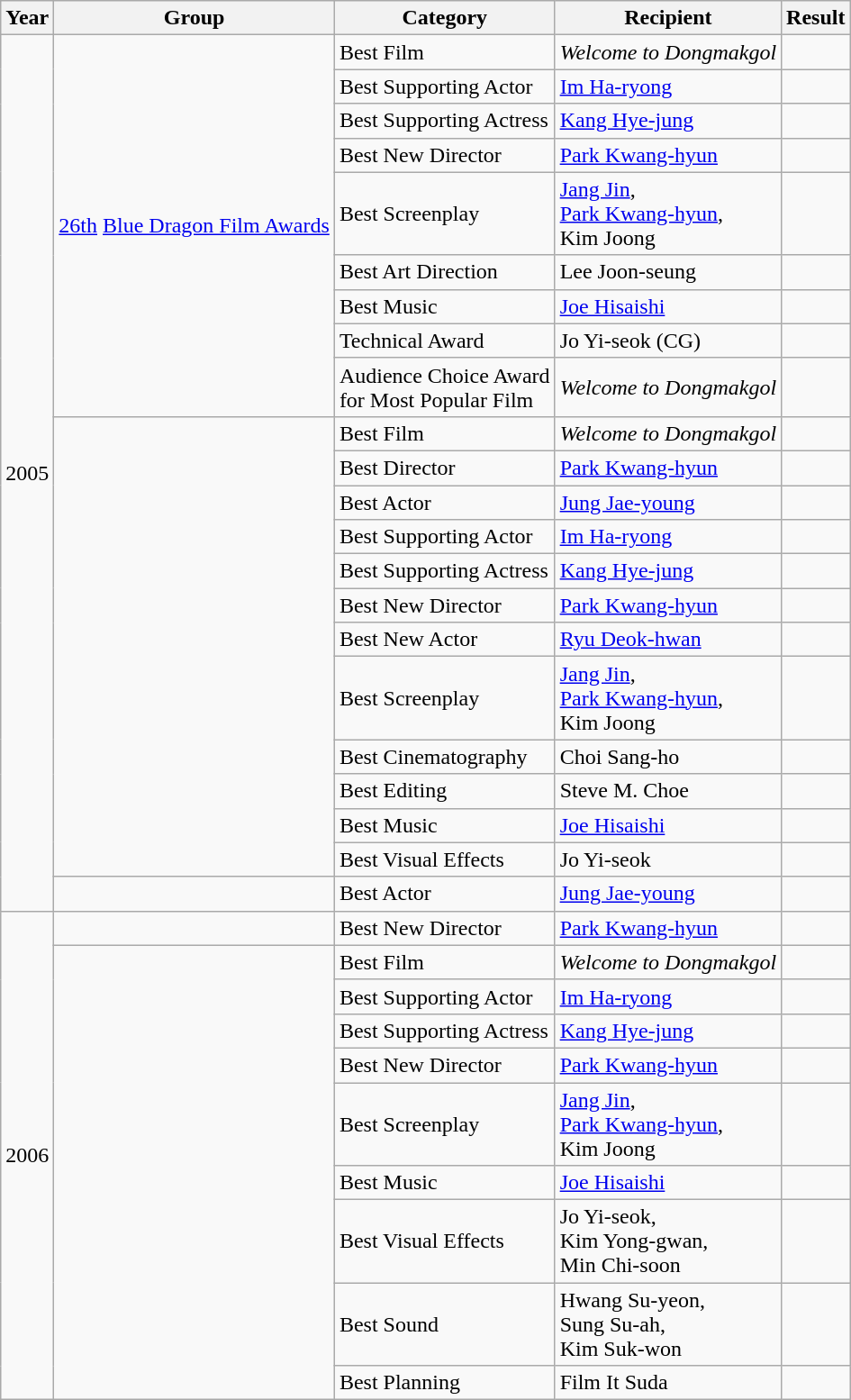<table class="wikitable">
<tr>
<th>Year</th>
<th>Group</th>
<th>Category</th>
<th>Recipient</th>
<th>Result</th>
</tr>
<tr>
<td rowspan=22>2005</td>
<td rowspan=9><a href='#'>26th</a> <a href='#'>Blue Dragon Film Awards</a></td>
<td>Best Film</td>
<td><em>Welcome to Dongmakgol</em></td>
<td></td>
</tr>
<tr>
<td>Best Supporting Actor</td>
<td><a href='#'>Im Ha-ryong</a></td>
<td></td>
</tr>
<tr>
<td>Best Supporting Actress</td>
<td><a href='#'>Kang Hye-jung</a></td>
<td></td>
</tr>
<tr>
<td>Best New Director</td>
<td><a href='#'>Park Kwang-hyun</a></td>
<td></td>
</tr>
<tr>
<td>Best Screenplay</td>
<td><a href='#'>Jang Jin</a>,<br><a href='#'>Park Kwang-hyun</a>,<br>Kim Joong</td>
<td></td>
</tr>
<tr>
<td>Best Art Direction</td>
<td>Lee Joon-seung</td>
<td></td>
</tr>
<tr>
<td>Best Music</td>
<td><a href='#'>Joe Hisaishi</a></td>
<td></td>
</tr>
<tr>
<td>Technical Award</td>
<td>Jo Yi-seok (CG)</td>
<td></td>
</tr>
<tr>
<td>Audience Choice Award <br> for Most Popular Film</td>
<td><em>Welcome to Dongmakgol</em></td>
<td></td>
</tr>
<tr>
<td rowspan=12></td>
<td>Best Film</td>
<td><em>Welcome to Dongmakgol</em></td>
<td></td>
</tr>
<tr>
<td>Best Director</td>
<td><a href='#'>Park Kwang-hyun</a></td>
<td></td>
</tr>
<tr>
<td>Best Actor</td>
<td><a href='#'>Jung Jae-young</a></td>
<td></td>
</tr>
<tr>
<td>Best Supporting Actor</td>
<td><a href='#'>Im Ha-ryong</a></td>
<td></td>
</tr>
<tr>
<td>Best Supporting Actress</td>
<td><a href='#'>Kang Hye-jung</a></td>
<td></td>
</tr>
<tr>
<td>Best New Director</td>
<td><a href='#'>Park Kwang-hyun</a></td>
<td></td>
</tr>
<tr>
<td>Best New Actor</td>
<td><a href='#'>Ryu Deok-hwan</a></td>
<td></td>
</tr>
<tr>
<td>Best Screenplay</td>
<td><a href='#'>Jang Jin</a>,<br><a href='#'>Park Kwang-hyun</a>,<br>Kim Joong</td>
<td></td>
</tr>
<tr>
<td>Best Cinematography</td>
<td>Choi Sang-ho</td>
<td></td>
</tr>
<tr>
<td>Best Editing</td>
<td>Steve M. Choe</td>
<td></td>
</tr>
<tr>
<td>Best Music</td>
<td><a href='#'>Joe Hisaishi</a></td>
<td></td>
</tr>
<tr>
<td>Best Visual Effects</td>
<td>Jo Yi-seok</td>
<td></td>
</tr>
<tr>
<td></td>
<td>Best Actor</td>
<td><a href='#'>Jung Jae-young</a></td>
<td></td>
</tr>
<tr>
<td rowspan=10>2006</td>
<td></td>
<td>Best New Director</td>
<td><a href='#'>Park Kwang-hyun</a></td>
<td></td>
</tr>
<tr>
<td rowspan=9></td>
<td>Best Film</td>
<td><em>Welcome to Dongmakgol</em></td>
<td></td>
</tr>
<tr>
<td>Best Supporting Actor</td>
<td><a href='#'>Im Ha-ryong</a></td>
<td></td>
</tr>
<tr>
<td>Best Supporting Actress</td>
<td><a href='#'>Kang Hye-jung</a></td>
<td></td>
</tr>
<tr>
<td>Best New Director</td>
<td><a href='#'>Park Kwang-hyun</a></td>
<td></td>
</tr>
<tr>
<td>Best Screenplay</td>
<td><a href='#'>Jang Jin</a>,<br><a href='#'>Park Kwang-hyun</a>,<br>Kim Joong</td>
<td></td>
</tr>
<tr>
<td>Best Music</td>
<td><a href='#'>Joe Hisaishi</a></td>
<td></td>
</tr>
<tr>
<td>Best Visual Effects</td>
<td>Jo Yi-seok,<br>Kim Yong-gwan,<br>Min Chi-soon</td>
<td></td>
</tr>
<tr>
<td>Best Sound</td>
<td>Hwang Su-yeon,<br>Sung Su-ah,<br>Kim Suk-won</td>
<td></td>
</tr>
<tr>
<td>Best Planning</td>
<td>Film It Suda</td>
<td></td>
</tr>
</table>
